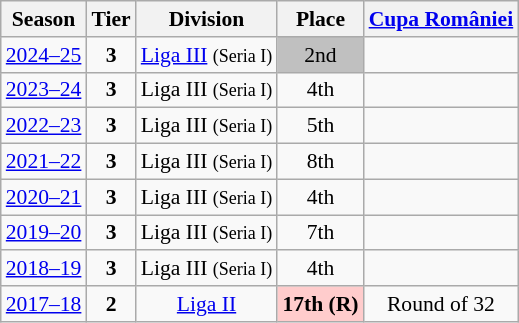<table class="wikitable" style="text-align:center; font-size:90%">
<tr>
<th>Season</th>
<th>Tier</th>
<th>Division</th>
<th>Place</th>
<th><a href='#'>Cupa României</a></th>
</tr>
<tr>
<td><a href='#'>2024–25</a></td>
<td><strong>3</strong></td>
<td><a href='#'>Liga III</a> <small>(Seria I)</small></td>
<td align=center bgcolor=silver>2nd</td>
<td></td>
</tr>
<tr>
<td><a href='#'>2023–24</a></td>
<td><strong>3</strong></td>
<td>Liga III <small>(Seria I)</small></td>
<td>4th</td>
<td></td>
</tr>
<tr>
<td><a href='#'>2022–23</a></td>
<td><strong>3</strong></td>
<td>Liga III <small>(Seria I)</small></td>
<td>5th</td>
<td></td>
</tr>
<tr>
<td><a href='#'>2021–22</a></td>
<td><strong>3</strong></td>
<td>Liga III <small>(Seria I)</small></td>
<td>8th</td>
<td></td>
</tr>
<tr>
<td><a href='#'>2020–21</a></td>
<td><strong>3</strong></td>
<td>Liga III <small>(Seria I)</small></td>
<td>4th</td>
<td></td>
</tr>
<tr>
<td><a href='#'>2019–20</a></td>
<td><strong>3</strong></td>
<td>Liga III <small>(Seria I)</small></td>
<td>7th</td>
<td></td>
</tr>
<tr>
<td><a href='#'>2018–19</a></td>
<td><strong>3</strong></td>
<td>Liga III <small>(Seria I)</small></td>
<td>4th</td>
<td></td>
</tr>
<tr>
<td><a href='#'>2017–18</a></td>
<td><strong>2</strong></td>
<td><a href='#'>Liga II</a></td>
<td align=center bgcolor=#FFCCCC><strong>17th</strong> <strong>(R)</strong></td>
<td>Round of 32</td>
</tr>
</table>
